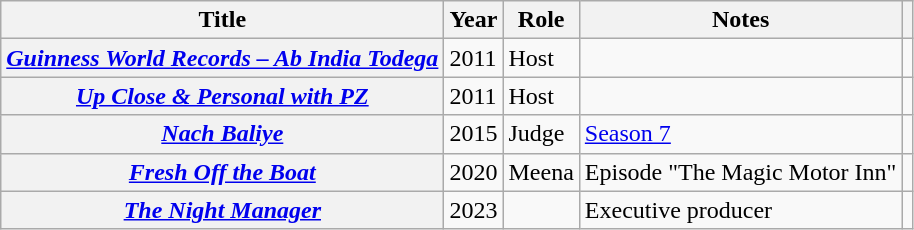<table class="wikitable sortable plainrowheaders">
<tr>
<th scope="col">Title</th>
<th scope="col">Year</th>
<th scope="col">Role</th>
<th scope="col" class="unsortable">Notes</th>
<th scope="col" class="unsortable"></th>
</tr>
<tr>
<th scope="row"><em><a href='#'>Guinness World Records – Ab India Todega</a></em></th>
<td>2011</td>
<td>Host</td>
<td></td>
<td style="text-align:center;"></td>
</tr>
<tr>
<th scope="row"><em><a href='#'>Up Close & Personal with PZ</a></em></th>
<td>2011</td>
<td>Host</td>
<td></td>
<td style="text-align:center;"></td>
</tr>
<tr>
<th scope="row"><em><a href='#'>Nach Baliye</a></em></th>
<td>2015</td>
<td>Judge</td>
<td><a href='#'>Season 7</a></td>
<td style="text-align:center;"></td>
</tr>
<tr>
<th scope="row"><em><a href='#'>Fresh Off the Boat</a></em></th>
<td>2020</td>
<td>Meena</td>
<td>Episode "The Magic Motor Inn"</td>
<td style="text-align:center;"></td>
</tr>
<tr>
<th scope="row"><em><a href='#'>The Night Manager</a></em></th>
<td>2023</td>
<td></td>
<td>Executive producer</td>
<td></td>
</tr>
</table>
